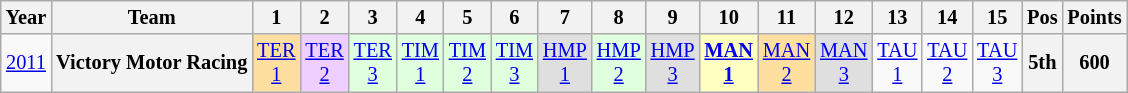<table class="wikitable" style="text-align:center; font-size:85%">
<tr>
<th>Year</th>
<th>Team</th>
<th>1</th>
<th>2</th>
<th>3</th>
<th>4</th>
<th>5</th>
<th>6</th>
<th>7</th>
<th>8</th>
<th>9</th>
<th>10</th>
<th>11</th>
<th>12</th>
<th>13</th>
<th>14</th>
<th>15</th>
<th>Pos</th>
<th>Points</th>
</tr>
<tr>
<td><a href='#'>2011</a></td>
<th nowrap>Victory Motor Racing</th>
<td style="background:#FFDF9F;"><a href='#'>TER<br>1</a><br></td>
<td style="background:#EFCFFF;"><a href='#'>TER<br>2</a><br></td>
<td style="background:#DFFFDF;"><a href='#'>TER<br>3</a><br></td>
<td style="background:#DFFFDF;"><a href='#'>TIM<br>1</a><br></td>
<td style="background:#DFFFDF;"><a href='#'>TIM<br>2</a><br></td>
<td style="background:#DFFFDF;"><a href='#'>TIM<br>3</a><br></td>
<td style="background:#DFDFDF;"><a href='#'>HMP<br>1</a><br></td>
<td style="background:#DFFFDF;"><a href='#'>HMP<br>2</a><br></td>
<td style="background:#DFDFDF;"><a href='#'>HMP<br>3</a><br></td>
<td style="background:#FFFFBF;"><strong><a href='#'>MAN<br>1</a></strong><br></td>
<td style="background:#FFDF9F;"><a href='#'>MAN<br>2</a><br></td>
<td style="background:#DFDFDF;"><a href='#'>MAN<br>3</a><br></td>
<td><a href='#'>TAU<br>1</a></td>
<td><a href='#'>TAU<br>2</a></td>
<td><a href='#'>TAU<br>3</a></td>
<th>5th</th>
<th>600</th>
</tr>
</table>
